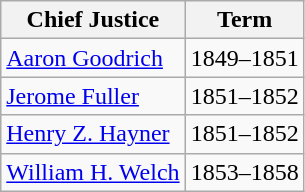<table class="wikitable sortable">
<tr>
<th>Chief Justice</th>
<th>Term</th>
</tr>
<tr>
<td><a href='#'>Aaron Goodrich</a></td>
<td>1849–1851</td>
</tr>
<tr>
<td><a href='#'>Jerome Fuller</a></td>
<td>1851–1852</td>
</tr>
<tr>
<td><a href='#'>Henry Z. Hayner</a></td>
<td>1851–1852</td>
</tr>
<tr>
<td><a href='#'>William H. Welch</a></td>
<td>1853–1858</td>
</tr>
</table>
